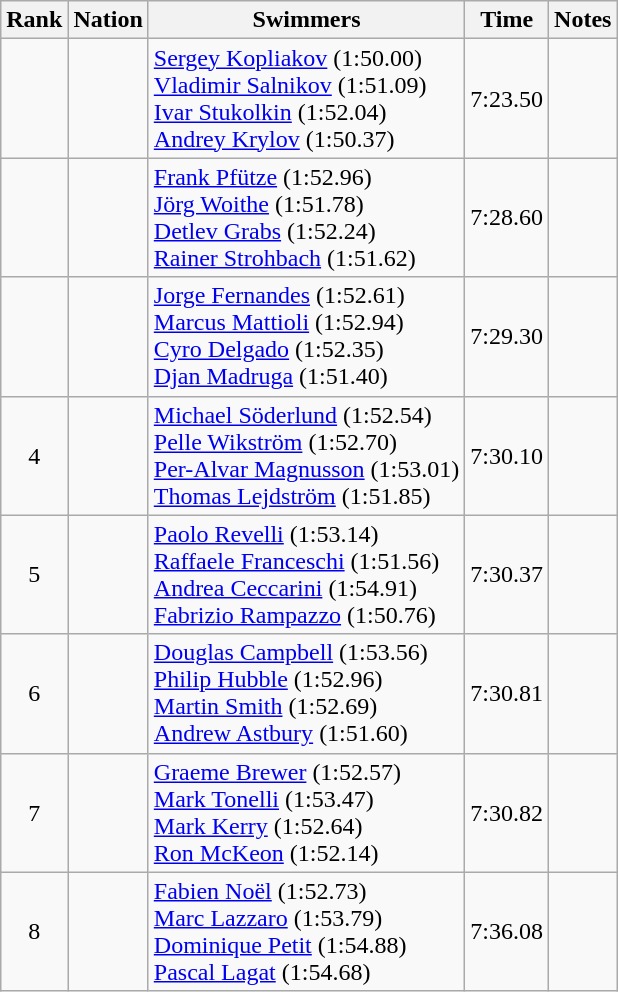<table class="wikitable sortable" style="text-align:center">
<tr>
<th>Rank</th>
<th>Nation</th>
<th>Swimmers</th>
<th>Time</th>
<th>Notes</th>
</tr>
<tr>
<td></td>
<td align=left></td>
<td align=left><a href='#'>Sergey Kopliakov</a> (1:50.00)<br><a href='#'>Vladimir Salnikov</a> (1:51.09)<br><a href='#'>Ivar Stukolkin</a> (1:52.04)<br><a href='#'>Andrey Krylov</a> (1:50.37)</td>
<td>7:23.50</td>
<td></td>
</tr>
<tr>
<td></td>
<td align=left></td>
<td align=left><a href='#'>Frank Pfütze</a> (1:52.96)<br><a href='#'>Jörg Woithe</a> (1:51.78)<br><a href='#'>Detlev Grabs</a> (1:52.24)<br><a href='#'>Rainer Strohbach</a> (1:51.62)</td>
<td>7:28.60</td>
<td></td>
</tr>
<tr>
<td></td>
<td align=left></td>
<td align=left><a href='#'>Jorge Fernandes</a> (1:52.61)<br><a href='#'>Marcus Mattioli</a> (1:52.94)<br><a href='#'>Cyro Delgado</a> (1:52.35)<br><a href='#'>Djan Madruga</a> (1:51.40)</td>
<td>7:29.30</td>
<td></td>
</tr>
<tr>
<td>4</td>
<td align=left></td>
<td align=left><a href='#'>Michael Söderlund</a> (1:52.54)<br><a href='#'>Pelle Wikström</a> (1:52.70)<br><a href='#'>Per-Alvar Magnusson</a> (1:53.01)<br><a href='#'>Thomas Lejdström</a> (1:51.85)</td>
<td>7:30.10</td>
<td></td>
</tr>
<tr>
<td>5</td>
<td align=left></td>
<td align=left><a href='#'>Paolo Revelli</a> (1:53.14)<br><a href='#'>Raffaele Franceschi</a> (1:51.56)<br><a href='#'>Andrea Ceccarini</a> (1:54.91)<br><a href='#'>Fabrizio Rampazzo</a> (1:50.76)</td>
<td>7:30.37</td>
<td></td>
</tr>
<tr>
<td>6</td>
<td align=left></td>
<td align=left><a href='#'>Douglas Campbell</a> (1:53.56)<br><a href='#'>Philip Hubble</a> (1:52.96)<br><a href='#'>Martin Smith</a> (1:52.69)<br><a href='#'>Andrew Astbury</a> (1:51.60)</td>
<td>7:30.81</td>
<td></td>
</tr>
<tr>
<td>7</td>
<td align=left></td>
<td align=left><a href='#'>Graeme Brewer</a> (1:52.57)<br><a href='#'>Mark Tonelli</a> (1:53.47)<br><a href='#'>Mark Kerry</a> (1:52.64)<br><a href='#'>Ron McKeon</a> (1:52.14)</td>
<td>7:30.82</td>
<td></td>
</tr>
<tr>
<td>8</td>
<td align=left></td>
<td align=left><a href='#'>Fabien Noël</a> (1:52.73)<br><a href='#'>Marc Lazzaro</a> (1:53.79)<br><a href='#'>Dominique Petit</a> (1:54.88)<br><a href='#'>Pascal Lagat</a> (1:54.68)</td>
<td>7:36.08</td>
<td></td>
</tr>
</table>
